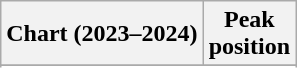<table class="wikitable sortable plainrowheaders" style="text-align:center">
<tr>
<th scope="col">Chart (2023–2024)</th>
<th scope="col">Peak<br>position</th>
</tr>
<tr>
</tr>
<tr>
</tr>
<tr>
</tr>
</table>
